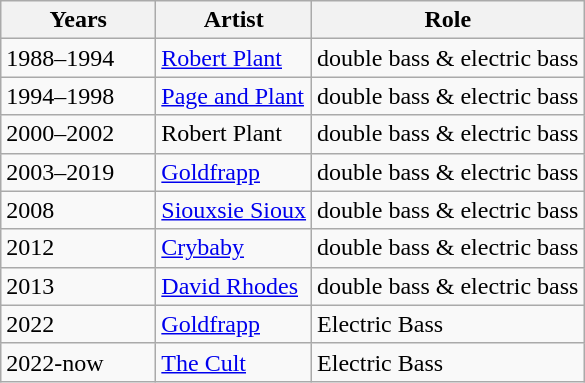<table class="wikitable">
<tr>
<th style="width:6em;">Years</th>
<th>Artist</th>
<th>Role</th>
</tr>
<tr>
<td>1988–1994</td>
<td><a href='#'>Robert Plant</a></td>
<td>double bass & electric bass</td>
</tr>
<tr>
<td>1994–1998</td>
<td><a href='#'>Page and Plant</a></td>
<td>double bass & electric bass</td>
</tr>
<tr>
<td>2000–2002</td>
<td>Robert Plant</td>
<td>double bass & electric bass</td>
</tr>
<tr>
<td>2003–2019</td>
<td><a href='#'>Goldfrapp</a></td>
<td>double bass & electric bass</td>
</tr>
<tr>
<td>2008</td>
<td><a href='#'>Siouxsie Sioux</a></td>
<td>double bass & electric bass</td>
</tr>
<tr>
<td>2012</td>
<td><a href='#'>Crybaby</a></td>
<td>double bass & electric bass</td>
</tr>
<tr>
<td>2013</td>
<td><a href='#'>David Rhodes</a></td>
<td>double bass & electric bass</td>
</tr>
<tr>
<td>2022</td>
<td><a href='#'>Goldfrapp</a></td>
<td>Electric Bass</td>
</tr>
<tr>
<td>2022-now</td>
<td><a href='#'>The Cult</a></td>
<td>Electric Bass</td>
</tr>
</table>
